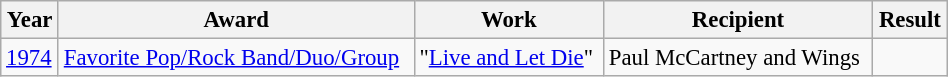<table class="wikitable sortable"  style="font-size:95%; width:50%;">
<tr>
<th>Year</th>
<th>Award</th>
<th>Work</th>
<th>Recipient</th>
<th>Result</th>
</tr>
<tr>
<td><a href='#'>1974</a></td>
<td><a href='#'>Favorite Pop/Rock Band/Duo/Group</a></td>
<td>"<a href='#'>Live and Let Die</a>"</td>
<td>Paul McCartney and Wings</td>
<td></td>
</tr>
</table>
